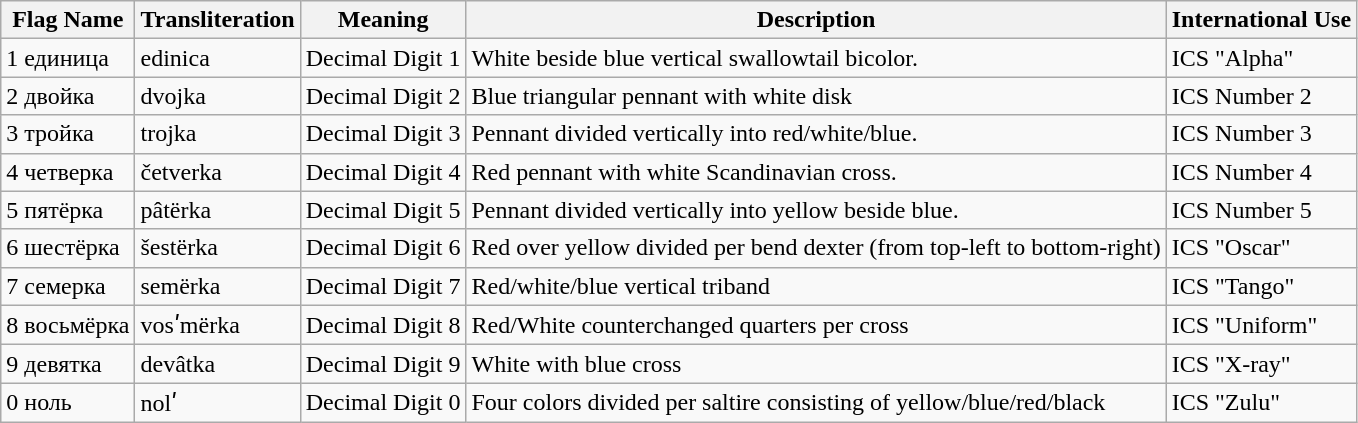<table class="wikitable sortable">
<tr>
<th>Flag Name</th>
<th>Transliteration</th>
<th>Meaning</th>
<th>Description</th>
<th>International Use</th>
</tr>
<tr>
<td>1 единица</td>
<td>edinica</td>
<td>Decimal Digit 1</td>
<td>White beside blue vertical swallowtail bicolor.</td>
<td>ICS "Alpha"</td>
</tr>
<tr>
<td>2 двойка</td>
<td>dvojka</td>
<td>Decimal Digit 2</td>
<td>Blue triangular pennant with white disk</td>
<td>ICS Number 2</td>
</tr>
<tr>
<td>3 тройка</td>
<td>trojka</td>
<td>Decimal Digit 3</td>
<td>Pennant divided vertically into red/white/blue.</td>
<td>ICS Number 3</td>
</tr>
<tr>
<td>4 четверка</td>
<td>četverka</td>
<td>Decimal Digit 4</td>
<td>Red pennant with white Scandinavian cross.</td>
<td>ICS Number 4</td>
</tr>
<tr>
<td>5 пятёрка</td>
<td>pâtërka</td>
<td>Decimal Digit 5</td>
<td>Pennant divided vertically into yellow beside blue.</td>
<td>ICS Number 5</td>
</tr>
<tr>
<td>6 шестёрка</td>
<td>šestërka</td>
<td>Decimal Digit 6</td>
<td>Red over yellow divided per bend dexter (from top-left to bottom-right)</td>
<td>ICS "Oscar"</td>
</tr>
<tr>
<td>7 семерка</td>
<td>semërka</td>
<td>Decimal Digit 7</td>
<td>Red/white/blue vertical triband</td>
<td>ICS "Tango"</td>
</tr>
<tr>
<td>8 восьмёрка</td>
<td>vosʹmërka</td>
<td>Decimal Digit 8</td>
<td>Red/White counterchanged quarters per cross</td>
<td>ICS "Uniform"</td>
</tr>
<tr>
<td>9 девятка</td>
<td>devâtka</td>
<td>Decimal Digit 9</td>
<td>White with blue cross</td>
<td>ICS "X-ray"</td>
</tr>
<tr>
<td>0 ноль</td>
<td>nolʹ</td>
<td>Decimal Digit 0</td>
<td>Four colors divided per saltire consisting of yellow/blue/red/black</td>
<td>ICS "Zulu"</td>
</tr>
</table>
